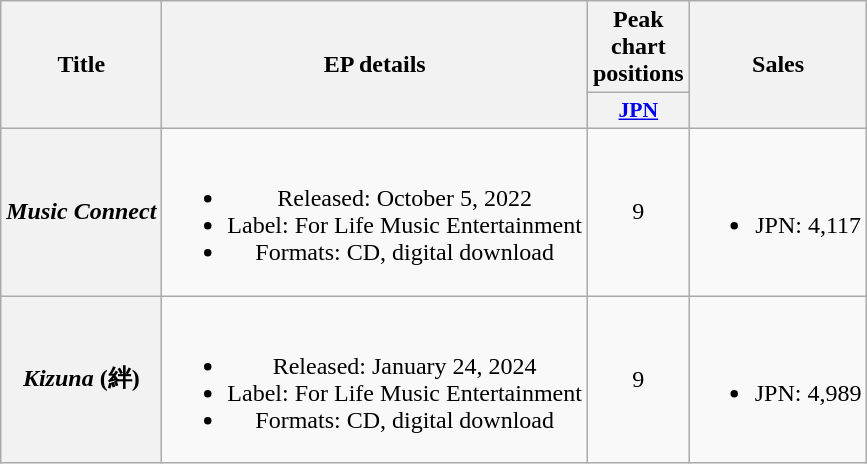<table class="wikitable plainrowheaders" style="text-align:center;">
<tr>
<th rowspan="2">Title</th>
<th rowspan="2">EP details</th>
<th>Peak chart positions</th>
<th rowspan="2">Sales</th>
</tr>
<tr>
<th scope="col" style="width:2.5em;font-size:90%;"><a href='#'>JPN</a><br></th>
</tr>
<tr>
<th scope= "row"><em>Music Connect</em></th>
<td><br><ul><li>Released: October 5, 2022</li><li>Label: For Life Music Entertainment</li><li>Formats: CD, digital download</li></ul></td>
<td>9</td>
<td><br><ul><li>JPN: 4,117</li></ul></td>
</tr>
<tr>
<th scope= "row"><em>Kizuna</em> (絆)</th>
<td><br><ul><li>Released: January 24, 2024</li><li>Label: For Life Music Entertainment</li><li>Formats: CD, digital download</li></ul></td>
<td>9</td>
<td><br><ul><li>JPN: 4,989</li></ul></td>
</tr>
</table>
